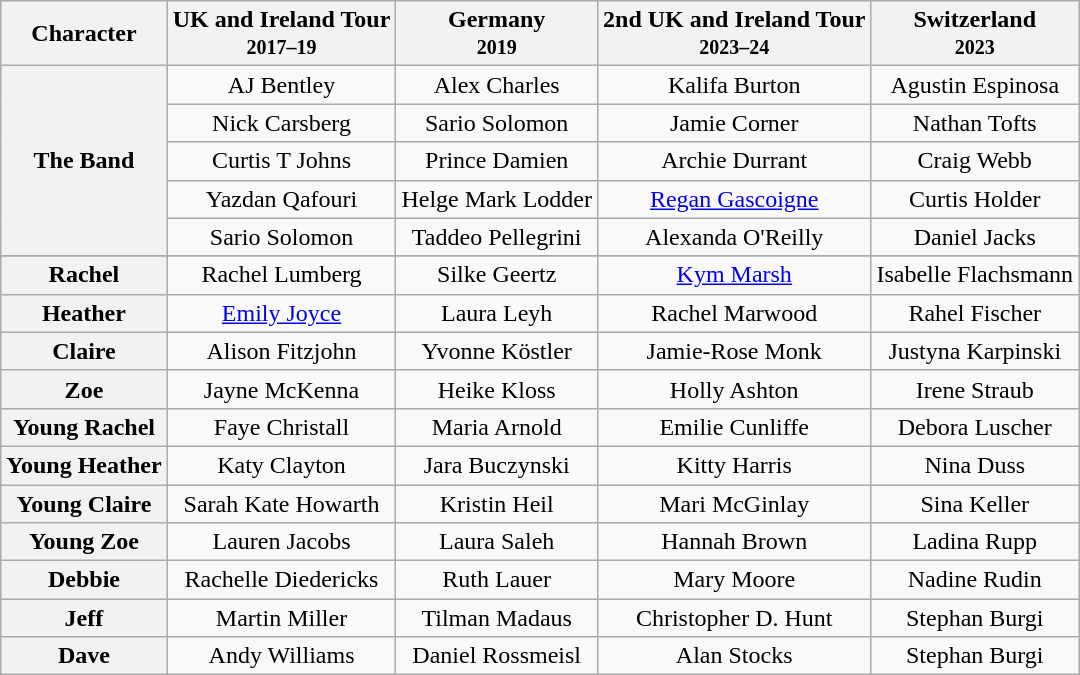<table class="wikitable" style="text-align: center">
<tr>
<th scope"col">Character</th>
<th scope"col">UK and Ireland Tour<br><small>2017–19</small></th>
<th>Germany<br><small>2019</small></th>
<th>2nd UK and Ireland Tour<br><small>2023–24</small></th>
<th scope"col">Switzerland<br><small>2023</small></th>
</tr>
<tr>
<th scope="row" rowspan="5">The Band</th>
<td>AJ Bentley</td>
<td>Alex Charles</td>
<td>Kalifa Burton</td>
<td>Agustin Espinosa</td>
</tr>
<tr>
<td>Nick Carsberg</td>
<td>Sario Solomon</td>
<td>Jamie Corner</td>
<td>Nathan Tofts</td>
</tr>
<tr>
<td>Curtis T Johns</td>
<td>Prince Damien</td>
<td>Archie Durrant</td>
<td>Craig Webb</td>
</tr>
<tr>
<td>Yazdan Qafouri</td>
<td>Helge Mark Lodder</td>
<td><a href='#'>Regan Gascoigne</a></td>
<td>Curtis Holder</td>
</tr>
<tr>
<td>Sario Solomon</td>
<td>Taddeo Pellegrini</td>
<td>Alexanda O'Reilly</td>
<td>Daniel Jacks</td>
</tr>
<tr>
</tr>
<tr>
<th scope="row">Rachel</th>
<td>Rachel Lumberg</td>
<td>Silke Geertz</td>
<td><a href='#'>Kym Marsh</a></td>
<td>Isabelle Flachsmann</td>
</tr>
<tr>
<th scope="row">Heather</th>
<td><a href='#'>Emily Joyce</a></td>
<td>Laura Leyh</td>
<td>Rachel Marwood</td>
<td>Rahel Fischer</td>
</tr>
<tr>
<th scope="row">Claire</th>
<td>Alison Fitzjohn</td>
<td>Yvonne Köstler</td>
<td>Jamie-Rose Monk</td>
<td>Justyna Karpinski</td>
</tr>
<tr>
<th scope="row">Zoe</th>
<td>Jayne McKenna</td>
<td>Heike Kloss</td>
<td>Holly Ashton</td>
<td>Irene Straub</td>
</tr>
<tr>
<th scope="row">Young Rachel</th>
<td>Faye Christall</td>
<td>Maria Arnold</td>
<td>Emilie Cunliffe</td>
<td>Debora Luscher</td>
</tr>
<tr>
<th scope="row">Young Heather</th>
<td>Katy Clayton</td>
<td>Jara Buczynski</td>
<td>Kitty Harris</td>
<td>Nina Duss</td>
</tr>
<tr>
<th scope="row">Young Claire</th>
<td>Sarah Kate Howarth</td>
<td>Kristin Heil</td>
<td>Mari McGinlay</td>
<td>Sina Keller</td>
</tr>
<tr>
<th scope="row">Young Zoe</th>
<td>Lauren Jacobs</td>
<td>Laura Saleh</td>
<td>Hannah Brown</td>
<td>Ladina Rupp</td>
</tr>
<tr>
<th scope="row">Debbie</th>
<td>Rachelle Diedericks</td>
<td>Ruth Lauer</td>
<td>Mary Moore</td>
<td>Nadine Rudin</td>
</tr>
<tr>
<th scope="row">Jeff</th>
<td>Martin Miller</td>
<td>Tilman Madaus</td>
<td>Christopher D. Hunt</td>
<td>Stephan Burgi</td>
</tr>
<tr>
<th scope="row">Dave</th>
<td>Andy Williams</td>
<td>Daniel Rossmeisl</td>
<td>Alan Stocks</td>
<td>Stephan Burgi</td>
</tr>
</table>
